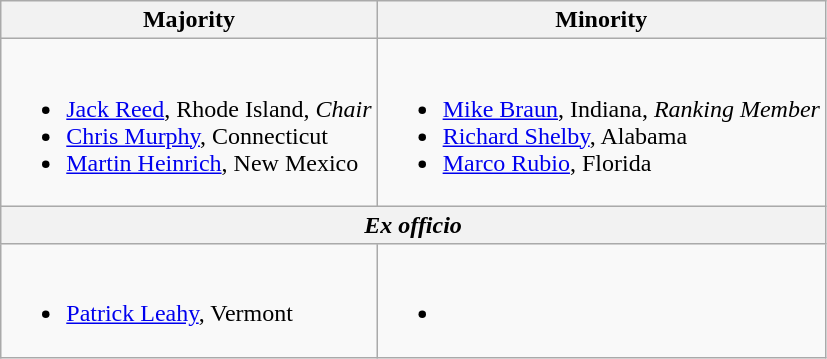<table class=wikitable>
<tr>
<th>Majority</th>
<th>Minority</th>
</tr>
<tr>
<td><br><ul><li><a href='#'>Jack Reed</a>, Rhode Island, <em>Chair</em></li><li><a href='#'>Chris Murphy</a>, Connecticut</li><li><a href='#'>Martin Heinrich</a>, New Mexico</li></ul></td>
<td><br><ul><li><a href='#'>Mike Braun</a>, Indiana, <em>Ranking Member</em></li><li><a href='#'>Richard Shelby</a>, Alabama</li><li><a href='#'>Marco Rubio</a>, Florida</li></ul></td>
</tr>
<tr>
<th colspan=2 align=center><em>Ex officio</em></th>
</tr>
<tr>
<td><br><ul><li><a href='#'>Patrick Leahy</a>, Vermont</li></ul></td>
<td><br><ul><li></li></ul></td>
</tr>
</table>
